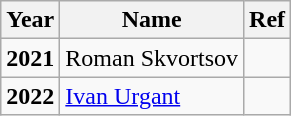<table class="wikitable" style="text-align:center;">
<tr>
<th>Year</th>
<th>Name</th>
<th>Ref</th>
</tr>
<tr>
<td><strong>2021</strong></td>
<td align=left> Roman Skvortsov</td>
<td></td>
</tr>
<tr>
<td><strong>2022</strong></td>
<td align=left> <a href='#'>Ivan Urgant</a></td>
<td></td>
</tr>
</table>
